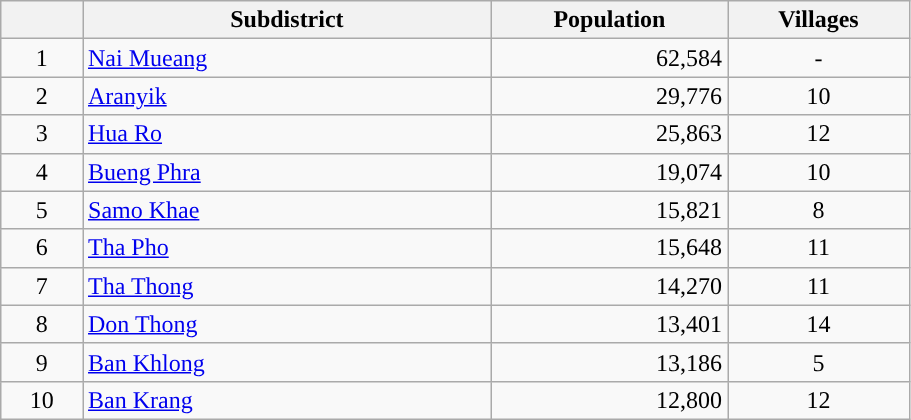<table class="wikitable" style="width:48%; display:inline-table;">
<tr>
<th scope="col" style="width:9%;"> </th>
<th scope="col" style="width:45%;">Subdistrict</th>
<th scope="col" style="width:26%;">Population</th>
<th scope="col" style="width:20%;">Villages</th>
</tr>
<tr>
<td style="text-align:center;">1</td>
<td><a href='#'>Nai Mueang</a></td>
<td style="text-align:right;">62,584</td>
<td style="text-align:center;">-</td>
</tr>
<tr>
<td style="text-align:center;">2</td>
<td><a href='#'>Aranyik</a></td>
<td style="text-align:right;">29,776</td>
<td style="text-align:center;">10</td>
</tr>
<tr>
<td style="text-align:center;">3</td>
<td><a href='#'>Hua Ro</a></td>
<td style="text-align:right;">25,863</td>
<td style="text-align:center;">12</td>
</tr>
<tr>
<td style="text-align:center;">4</td>
<td><a href='#'>Bueng Phra</a></td>
<td style="text-align:right;">19,074</td>
<td style="text-align:center;">10</td>
</tr>
<tr>
<td style="text-align:center;">5</td>
<td><a href='#'>Samo Khae</a></td>
<td style="text-align:right;">15,821</td>
<td style="text-align:center;">8</td>
</tr>
<tr>
<td style="text-align:center;">6</td>
<td><a href='#'>Tha Pho</a></td>
<td style="text-align:right;">15,648</td>
<td style="text-align:center;">11</td>
</tr>
<tr>
<td style="text-align:center;">7</td>
<td><a href='#'>Tha Thong</a></td>
<td style="text-align:right;">14,270</td>
<td style="text-align:center;">11</td>
</tr>
<tr>
<td style="text-align:center;">8</td>
<td><a href='#'>Don Thong</a></td>
<td style="text-align:right;">13,401</td>
<td style="text-align:center;">14</td>
</tr>
<tr>
<td style="text-align:center;">9</td>
<td><a href='#'>Ban Khlong</a></td>
<td style="text-align:right;">13,186</td>
<td style="text-align:center;">5</td>
</tr>
<tr>
<td style="text-align:center;">10</td>
<td><a href='#'>Ban Krang</a></td>
<td style="text-align:right;">12,800</td>
<td style="text-align:center;">12</td>
</tr>
</table>
